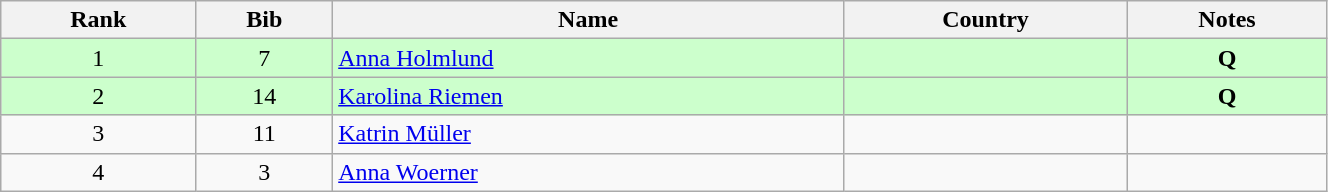<table class="wikitable" style="text-align:center;" width=70%>
<tr>
<th>Rank</th>
<th>Bib</th>
<th>Name</th>
<th>Country</th>
<th>Notes</th>
</tr>
<tr bgcolor="#ccffcc">
<td>1</td>
<td>7</td>
<td align=left><a href='#'>Anna Holmlund</a></td>
<td align=left></td>
<td><strong>Q</strong></td>
</tr>
<tr bgcolor="#ccffcc">
<td>2</td>
<td>14</td>
<td align=left><a href='#'>Karolina Riemen</a></td>
<td align=left></td>
<td><strong>Q</strong></td>
</tr>
<tr>
<td>3</td>
<td>11</td>
<td align=left><a href='#'>Katrin Müller</a></td>
<td align=left></td>
<td></td>
</tr>
<tr>
<td>4</td>
<td>3</td>
<td align=left><a href='#'>Anna Woerner</a></td>
<td align=left></td>
<td></td>
</tr>
</table>
